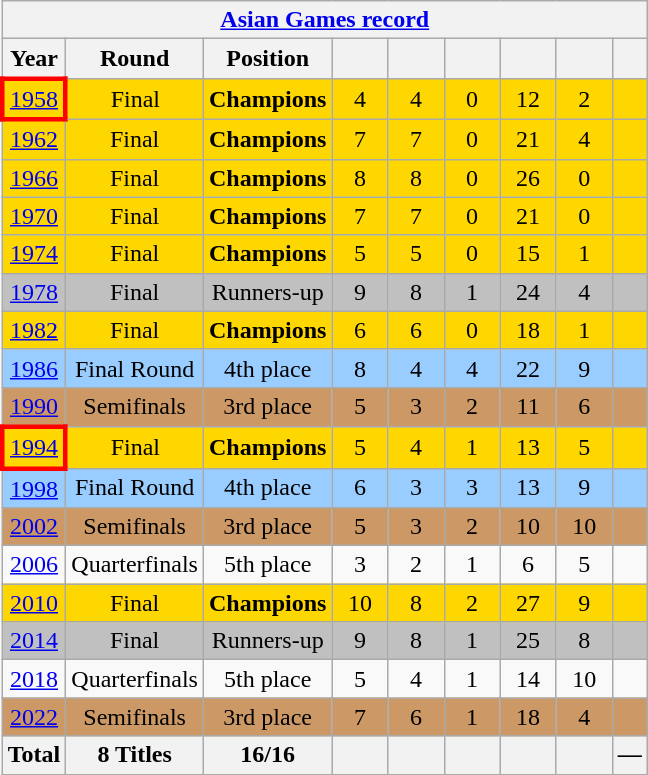<table class="wikitable" style="text-align: center;">
<tr>
<th colspan=9><a href='#'>Asian Games record</a></th>
</tr>
<tr>
<th>Year</th>
<th>Round</th>
<th>Position</th>
<th width=30></th>
<th width=30></th>
<th width=30></th>
<th width=30></th>
<th width=30></th>
<th></th>
</tr>
<tr bgcolor=gold>
<td style="border: 3px solid red"> <a href='#'>1958</a></td>
<td>Final</td>
<td><strong>Champions</strong></td>
<td>4</td>
<td>4</td>
<td>0</td>
<td>12</td>
<td>2</td>
<td></td>
</tr>
<tr bgcolor=gold>
<td> <a href='#'>1962</a></td>
<td>Final</td>
<td><strong>Champions</strong></td>
<td>7</td>
<td>7</td>
<td>0</td>
<td>21</td>
<td>4</td>
<td></td>
</tr>
<tr bgcolor=gold>
<td> <a href='#'>1966</a></td>
<td>Final</td>
<td><strong>Champions</strong></td>
<td>8</td>
<td>8</td>
<td>0</td>
<td>26</td>
<td>0</td>
<td></td>
</tr>
<tr bgcolor=gold>
<td> <a href='#'>1970</a></td>
<td>Final</td>
<td><strong>Champions</strong></td>
<td>7</td>
<td>7</td>
<td>0</td>
<td>21</td>
<td>0</td>
<td></td>
</tr>
<tr bgcolor=gold>
<td> <a href='#'>1974</a></td>
<td>Final</td>
<td><strong>Champions</strong></td>
<td>5</td>
<td>5</td>
<td>0</td>
<td>15</td>
<td>1</td>
<td></td>
</tr>
<tr bgcolor=silver>
<td> <a href='#'>1978</a></td>
<td>Final</td>
<td>Runners-up</td>
<td>9</td>
<td>8</td>
<td>1</td>
<td>24</td>
<td>4</td>
<td></td>
</tr>
<tr bgcolor=gold>
<td> <a href='#'>1982</a></td>
<td>Final</td>
<td><strong>Champions</strong></td>
<td>6</td>
<td>6</td>
<td>0</td>
<td>18</td>
<td>1</td>
<td></td>
</tr>
<tr bgcolor=#9acdff>
<td> <a href='#'>1986</a></td>
<td>Final Round</td>
<td>4th place</td>
<td>8</td>
<td>4</td>
<td>4</td>
<td>22</td>
<td>9</td>
<td></td>
</tr>
<tr bgcolor=#cc9966>
<td> <a href='#'>1990</a></td>
<td>Semifinals</td>
<td>3rd place</td>
<td>5</td>
<td>3</td>
<td>2</td>
<td>11</td>
<td>6</td>
<td></td>
</tr>
<tr bgcolor=gold>
<td style="border: 3px solid red"> <a href='#'>1994</a></td>
<td>Final</td>
<td><strong>Champions</strong></td>
<td>5</td>
<td>4</td>
<td>1</td>
<td>13</td>
<td>5</td>
<td></td>
</tr>
<tr bgcolor=#9acdff>
<td> <a href='#'>1998</a></td>
<td>Final Round</td>
<td>4th place</td>
<td>6</td>
<td>3</td>
<td>3</td>
<td>13</td>
<td>9</td>
<td></td>
</tr>
<tr bgcolor=#cc9966>
<td> <a href='#'>2002</a></td>
<td>Semifinals</td>
<td>3rd place</td>
<td>5</td>
<td>3</td>
<td>2</td>
<td>10</td>
<td>10</td>
<td></td>
</tr>
<tr>
<td> <a href='#'>2006</a></td>
<td>Quarterfinals</td>
<td>5th place</td>
<td>3</td>
<td>2</td>
<td>1</td>
<td>6</td>
<td>5</td>
<td></td>
</tr>
<tr bgcolor=gold>
<td> <a href='#'>2010</a></td>
<td>Final</td>
<td><strong>Champions</strong></td>
<td>10</td>
<td>8</td>
<td>2</td>
<td>27</td>
<td>9</td>
<td></td>
</tr>
<tr bgcolor=silver>
<td> <a href='#'>2014</a></td>
<td>Final</td>
<td>Runners-up</td>
<td>9</td>
<td>8</td>
<td>1</td>
<td>25</td>
<td>8</td>
<td></td>
</tr>
<tr>
<td> <a href='#'>2018</a></td>
<td>Quarterfinals</td>
<td>5th place</td>
<td>5</td>
<td>4</td>
<td>1</td>
<td>14</td>
<td>10</td>
<td></td>
</tr>
<tr bgcolor=#cc9966>
<td> <a href='#'>2022</a></td>
<td>Semifinals</td>
<td>3rd place</td>
<td>7</td>
<td>6</td>
<td>1</td>
<td>18</td>
<td>4</td>
<td></td>
</tr>
<tr>
<th>Total</th>
<th>8 Titles</th>
<th>16/16</th>
<th></th>
<th></th>
<th></th>
<th></th>
<th></th>
<th>—</th>
</tr>
</table>
